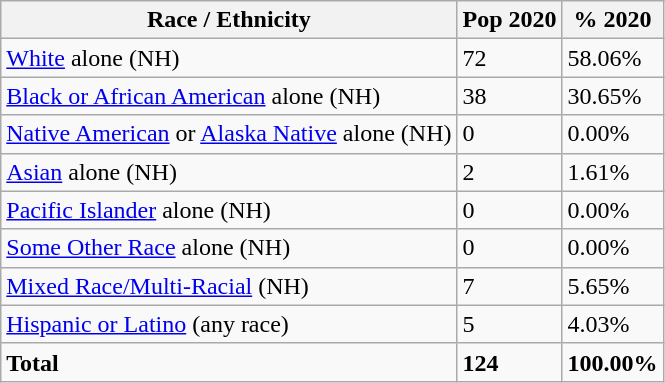<table class="wikitable">
<tr>
<th>Race / Ethnicity</th>
<th>Pop 2020</th>
<th>% 2020</th>
</tr>
<tr>
<td><a href='#'>White</a> alone (NH)</td>
<td>72</td>
<td>58.06%</td>
</tr>
<tr>
<td><a href='#'>Black or African American</a> alone (NH)</td>
<td>38</td>
<td>30.65%</td>
</tr>
<tr>
<td><a href='#'>Native American</a> or <a href='#'>Alaska Native</a> alone (NH)</td>
<td>0</td>
<td>0.00%</td>
</tr>
<tr>
<td><a href='#'>Asian</a> alone (NH)</td>
<td>2</td>
<td>1.61%</td>
</tr>
<tr>
<td><a href='#'>Pacific Islander</a> alone (NH)</td>
<td>0</td>
<td>0.00%</td>
</tr>
<tr>
<td><a href='#'>Some Other Race</a> alone (NH)</td>
<td>0</td>
<td>0.00%</td>
</tr>
<tr>
<td><a href='#'>Mixed Race/Multi-Racial</a> (NH)</td>
<td>7</td>
<td>5.65%</td>
</tr>
<tr>
<td><a href='#'>Hispanic or Latino</a> (any race)</td>
<td>5</td>
<td>4.03%</td>
</tr>
<tr>
<td><strong>Total</strong></td>
<td><strong>124</strong></td>
<td><strong>100.00%</strong></td>
</tr>
</table>
